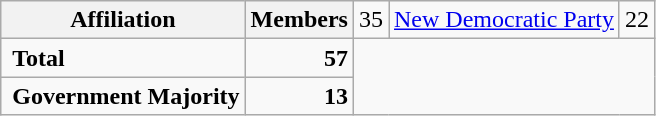<table class="wikitable">
<tr>
<th colspan="2">Affiliation</th>
<th>Members<br></th>
<td align="right">35<br></td>
<td><a href='#'>New Democratic Party</a></td>
<td align="right">22</td>
</tr>
<tr>
<td colspan="2" rowspan="1"> <strong>Total</strong><br></td>
<td align="right"><strong>57</strong></td>
</tr>
<tr>
<td colspan="2" rowspan="1"> <strong>Government Majority</strong><br></td>
<td align="right"><strong>13</strong></td>
</tr>
</table>
